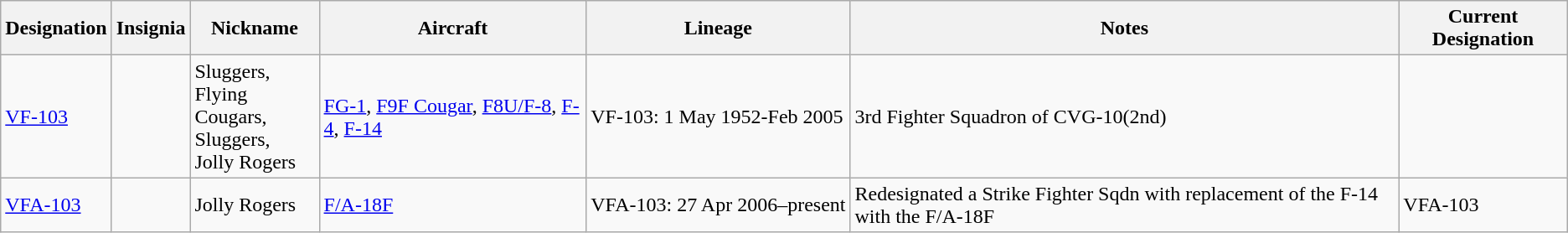<table class="wikitable">
<tr>
<th>Designation</th>
<th>Insignia</th>
<th>Nickname</th>
<th>Aircraft</th>
<th>Lineage</th>
<th>Notes</th>
<th>Current Designation</th>
</tr>
<tr>
<td><a href='#'>VF-103</a></td>
<td><br></td>
<td>Sluggers,<br>Flying Cougars,<br>Sluggers,<br>Jolly Rogers</td>
<td><a href='#'>FG-1</a>, <a href='#'>F9F Cougar</a>, <a href='#'>F8U/F-8</a>, <a href='#'>F-4</a>, <a href='#'>F-14</a></td>
<td>VF-103: 1 May 1952-Feb 2005</td>
<td>3rd Fighter Squadron of CVG-10(2nd)</td>
</tr>
<tr>
<td><a href='#'>VFA-103</a></td>
<td></td>
<td>Jolly Rogers</td>
<td><a href='#'>F/A-18F</a></td>
<td style="white-space: nowrap;">VFA-103: 27 Apr 2006–present</td>
<td>Redesignated a Strike Fighter Sqdn with replacement of the F-14 with the F/A-18F</td>
<td>VFA-103</td>
</tr>
</table>
